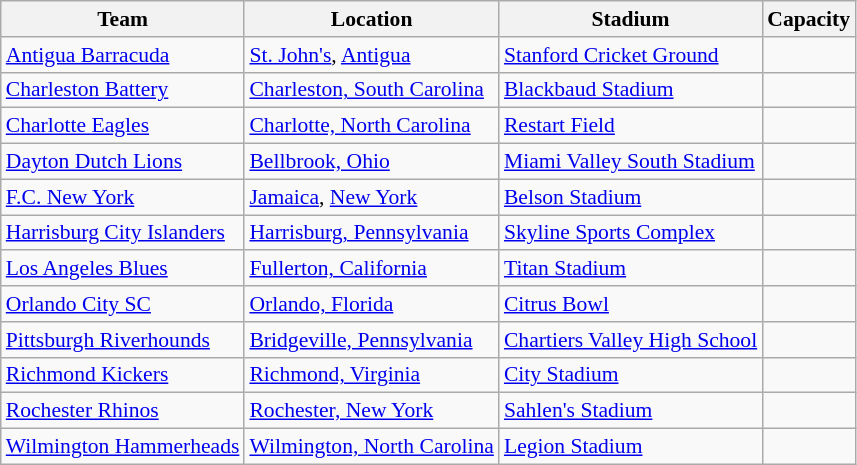<table class="wikitable" border="1" style="font-size:90%;">
<tr>
<th>Team</th>
<th>Location</th>
<th>Stadium</th>
<th>Capacity</th>
</tr>
<tr>
<td><a href='#'>Antigua Barracuda</a></td>
<td><a href='#'>St. John's</a>, <a href='#'>Antigua</a></td>
<td><a href='#'>Stanford Cricket Ground</a></td>
<td style="text-align:center;"></td>
</tr>
<tr>
<td><a href='#'>Charleston Battery</a></td>
<td><a href='#'>Charleston, South Carolina</a></td>
<td><a href='#'>Blackbaud Stadium</a></td>
<td style="text-align:center;"></td>
</tr>
<tr>
<td><a href='#'>Charlotte Eagles</a></td>
<td><a href='#'>Charlotte, North Carolina</a></td>
<td><a href='#'>Restart Field</a></td>
<td style="text-align:center;"></td>
</tr>
<tr>
<td><a href='#'>Dayton Dutch Lions</a></td>
<td><a href='#'>Bellbrook, Ohio</a></td>
<td><a href='#'>Miami Valley South Stadium</a></td>
<td style="text-align:center;"></td>
</tr>
<tr>
<td><a href='#'>F.C. New York</a></td>
<td><a href='#'>Jamaica</a>, <a href='#'>New York</a></td>
<td><a href='#'>Belson Stadium</a></td>
<td style="text-align:center;"></td>
</tr>
<tr>
<td><a href='#'>Harrisburg City Islanders</a></td>
<td><a href='#'>Harrisburg, Pennsylvania</a></td>
<td><a href='#'>Skyline Sports Complex</a></td>
<td style="text-align:center;"></td>
</tr>
<tr>
<td><a href='#'>Los Angeles Blues</a></td>
<td><a href='#'>Fullerton, California</a></td>
<td><a href='#'>Titan Stadium</a></td>
<td style="text-align:center;"></td>
</tr>
<tr>
<td><a href='#'>Orlando City SC</a></td>
<td><a href='#'>Orlando, Florida</a></td>
<td><a href='#'>Citrus Bowl</a></td>
<td style="text-align:center;"></td>
</tr>
<tr>
<td><a href='#'>Pittsburgh Riverhounds</a></td>
<td><a href='#'>Bridgeville, Pennsylvania</a></td>
<td><a href='#'>Chartiers Valley High School</a></td>
<td style="text-align:center;"></td>
</tr>
<tr>
<td><a href='#'>Richmond Kickers</a></td>
<td><a href='#'>Richmond, Virginia</a></td>
<td><a href='#'>City Stadium</a></td>
<td style="text-align:center;"></td>
</tr>
<tr>
<td><a href='#'>Rochester Rhinos</a></td>
<td><a href='#'>Rochester, New York</a></td>
<td><a href='#'>Sahlen's Stadium</a></td>
<td style="text-align:center;"></td>
</tr>
<tr>
<td><a href='#'>Wilmington Hammerheads</a></td>
<td><a href='#'>Wilmington, North Carolina</a></td>
<td><a href='#'>Legion Stadium</a></td>
<td style="text-align:center;"></td>
</tr>
</table>
